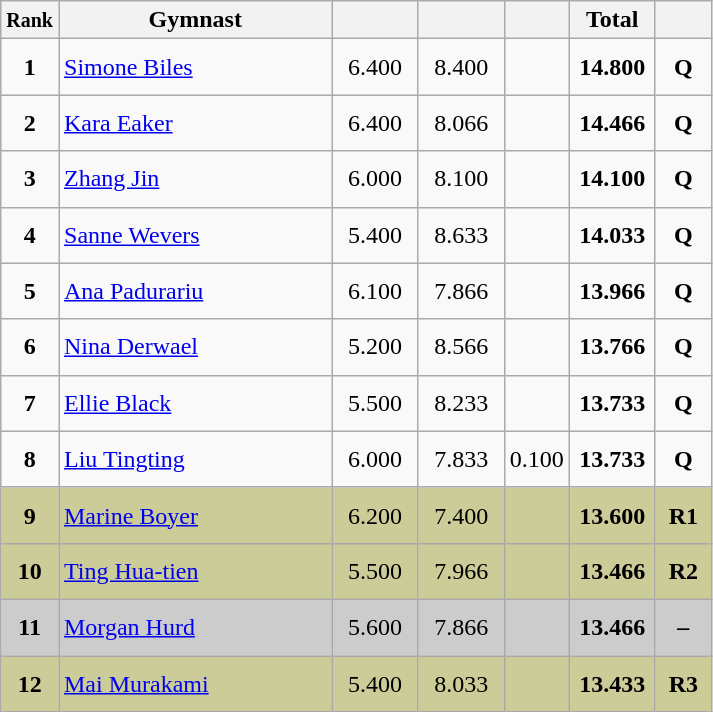<table style="text-align:center;" class="wikitable sortable">
<tr>
<th scope="col" style="width:15px;"><small>Rank</small></th>
<th scope="col" style="width:175px;">Gymnast</th>
<th scope="col" style="width:50px;"><small></small></th>
<th scope="col" style="width:50px;"><small></small></th>
<th scope="col" style="width:20px;"><small></small></th>
<th scope="col" style="width:50px;">Total</th>
<th scope="col" style="width:30px;"><small></small></th>
</tr>
<tr>
<td scope="row" style="text-align:center"><strong>1</strong></td>
<td style="height:30px; text-align:left;"> <a href='#'>Simone Biles</a></td>
<td>6.400</td>
<td>8.400</td>
<td></td>
<td><strong>14.800</strong></td>
<td><strong>Q</strong></td>
</tr>
<tr>
<td scope="row" style="text-align:center"><strong>2</strong></td>
<td style="height:30px; text-align:left;"> <a href='#'>Kara Eaker</a></td>
<td>6.400</td>
<td>8.066</td>
<td></td>
<td><strong>14.466</strong></td>
<td><strong>Q</strong></td>
</tr>
<tr>
<td scope="row" style="text-align:center"><strong>3</strong></td>
<td style="height:30px; text-align:left;"> <a href='#'>Zhang Jin</a></td>
<td>6.000</td>
<td>8.100</td>
<td></td>
<td><strong>14.100</strong></td>
<td><strong>Q</strong></td>
</tr>
<tr>
<td scope="row" style="text-align:center"><strong>4</strong></td>
<td style="height:30px; text-align:left;"> <a href='#'>Sanne Wevers</a></td>
<td>5.400</td>
<td>8.633</td>
<td></td>
<td><strong>14.033</strong></td>
<td><strong>Q</strong></td>
</tr>
<tr>
<td scope="row" style="text-align:center"><strong>5</strong></td>
<td style="height:30px; text-align:left;"> <a href='#'>Ana Padurariu</a></td>
<td>6.100</td>
<td>7.866</td>
<td></td>
<td><strong>13.966</strong></td>
<td><strong>Q</strong></td>
</tr>
<tr>
<td scope="row" style="text-align:center"><strong>6</strong></td>
<td style="height:30px; text-align:left;"> <a href='#'>Nina Derwael</a></td>
<td>5.200</td>
<td>8.566</td>
<td></td>
<td><strong>13.766</strong></td>
<td><strong>Q</strong></td>
</tr>
<tr>
<td scope="row" style="text-align:center"><strong>7</strong></td>
<td style="height:30px; text-align:left;"> <a href='#'>Ellie Black</a></td>
<td>5.500</td>
<td>8.233</td>
<td></td>
<td><strong>13.733</strong></td>
<td><strong>Q</strong></td>
</tr>
<tr>
<td scope="row" style="text-align:center"><strong>8</strong></td>
<td style="height:30px; text-align:left;"> <a href='#'>Liu Tingting</a></td>
<td>6.000</td>
<td>7.833</td>
<td>0.100</td>
<td><strong>13.733</strong></td>
<td><strong>Q</strong></td>
</tr>
<tr style="background:#cccc99;">
<td scope="row" style="text-align:center"><strong>9</strong></td>
<td style="height:30px; text-align:left;"> <a href='#'>Marine Boyer</a></td>
<td>6.200</td>
<td>7.400</td>
<td></td>
<td><strong>13.600</strong></td>
<td><strong>R1</strong></td>
</tr>
<tr style="background:#cccc99;">
<td scope="row" style="text-align:center"><strong>10</strong></td>
<td style="height:30px; text-align:left;"> <a href='#'>Ting Hua-tien</a></td>
<td>5.500</td>
<td>7.966</td>
<td></td>
<td><strong>13.466</strong></td>
<td><strong>R2</strong></td>
</tr>
<tr style="background:#cccccc;">
<td scope="row" style="text-align:center"><strong>11</strong></td>
<td style="height:30px; text-align:left;"> <a href='#'>Morgan Hurd</a></td>
<td>5.600</td>
<td>7.866</td>
<td></td>
<td><strong>13.466</strong></td>
<td><strong>–</strong></td>
</tr>
<tr style="background:#cccc99;">
<td scope="row" style="text-align:center"><strong>12</strong></td>
<td style="height:30px; text-align:left;"> <a href='#'>Mai Murakami</a></td>
<td>5.400</td>
<td>8.033</td>
<td></td>
<td><strong>13.433</strong></td>
<td><strong>R3</strong></td>
</tr>
</table>
